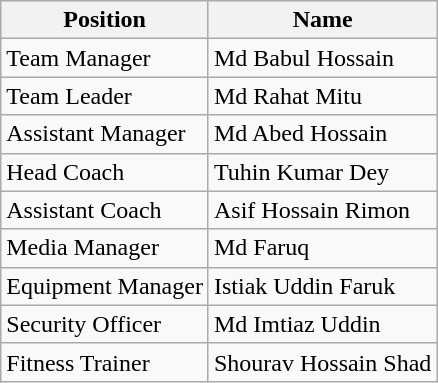<table class="wikitable">
<tr>
<th>Position</th>
<th>Name</th>
</tr>
<tr>
<td>Team Manager</td>
<td> Md Babul Hossain</td>
</tr>
<tr>
<td>Team Leader</td>
<td> Md Rahat Mitu</td>
</tr>
<tr>
<td>Assistant Manager</td>
<td> Md Abed Hossain</td>
</tr>
<tr>
<td>Head Coach</td>
<td> Tuhin Kumar Dey</td>
</tr>
<tr>
<td>Assistant Coach</td>
<td> Asif Hossain Rimon</td>
</tr>
<tr>
<td>Media Manager</td>
<td> Md Faruq</td>
</tr>
<tr>
<td>Equipment Manager</td>
<td> Istiak Uddin Faruk</td>
</tr>
<tr>
<td>Security Officer</td>
<td> Md Imtiaz Uddin</td>
</tr>
<tr>
<td>Fitness Trainer</td>
<td> Shourav Hossain Shad</td>
</tr>
</table>
